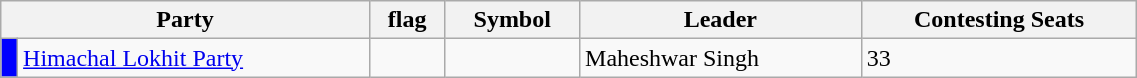<table class="wikitable" width="60%">
<tr>
<th colspan="2">Party</th>
<th>flag</th>
<th>Symbol</th>
<th>Leader</th>
<th>Contesting Seats</th>
</tr>
<tr>
<td style="background-color: blue;"></td>
<td><a href='#'>Himachal Lokhit Party</a></td>
<td></td>
<td></td>
<td>Maheshwar Singh</td>
<td>33</td>
</tr>
</table>
